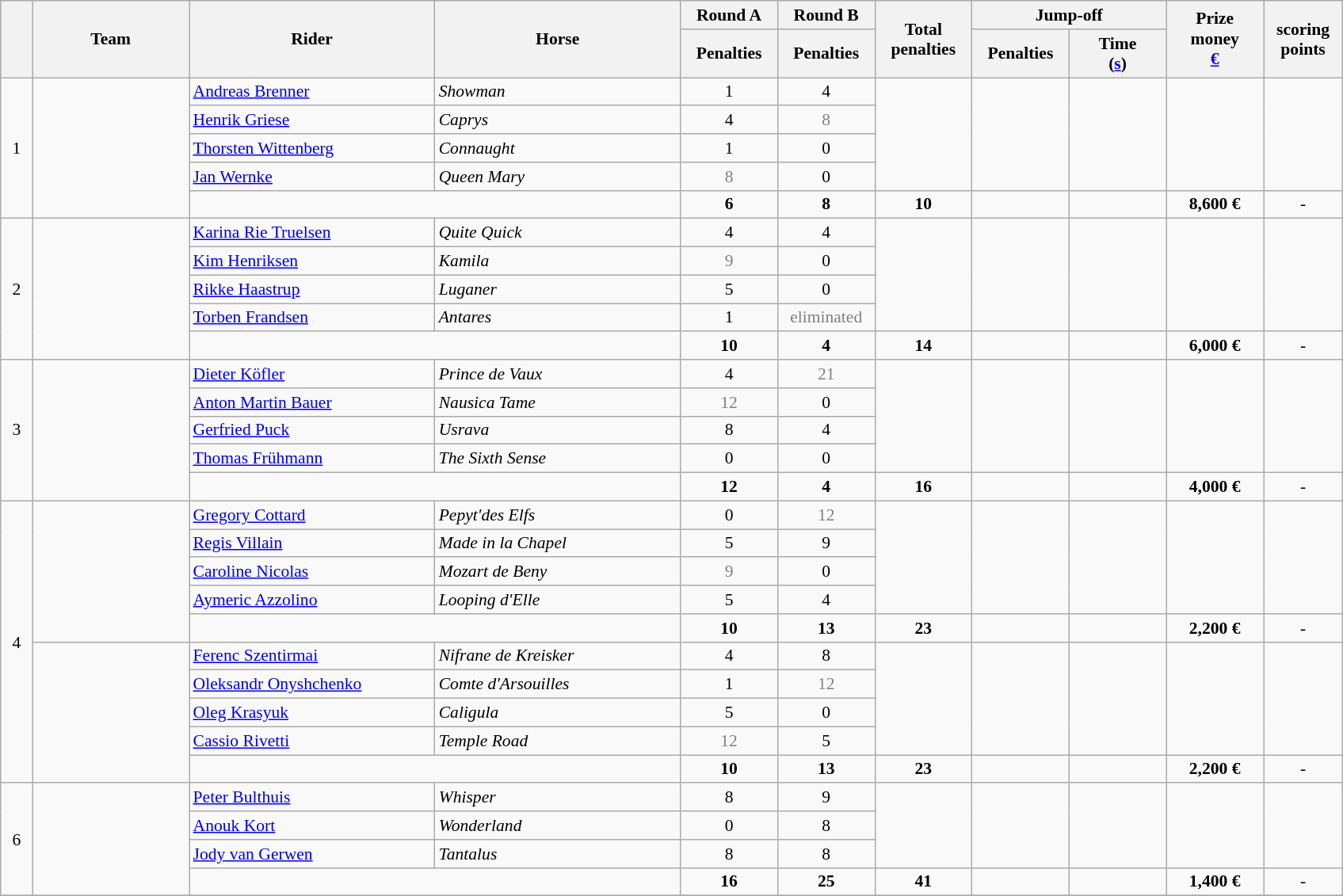<table class="wikitable" style="font-size: 90%">
<tr>
<th rowspan=2 width=20></th>
<th rowspan=2 width=125>Team</th>
<th rowspan=2 width=200>Rider</th>
<th rowspan=2 width=200>Horse</th>
<th>Round A</th>
<th>Round B</th>
<th rowspan=2 width=75>Total penalties</th>
<th colspan=2>Jump-off</th>
<th rowspan=2 width=75>Prize<br>money<br><a href='#'>€</a></th>
<th rowspan=2 width=60>scoring<br>points</th>
</tr>
<tr>
<th width=75>Penalties</th>
<th width=75>Penalties</th>
<th width=75>Penalties</th>
<th width=75>Time<br>(<a href='#'>s</a>)</th>
</tr>
<tr>
<td rowspan=5 align=center>1</td>
<td rowspan=5></td>
<td><a href='#'>Andreas Brenner</a></td>
<td><em>Showman</em></td>
<td align=center>1</td>
<td align=center>4</td>
<td rowspan=4></td>
<td rowspan=4></td>
<td rowspan=4></td>
<td rowspan=4></td>
</tr>
<tr>
<td><a href='#'>Henrik Griese</a></td>
<td><em>Caprys</em></td>
<td align=center>4</td>
<td align=center style=color:gray>8</td>
</tr>
<tr>
<td><a href='#'>Thorsten Wittenberg</a></td>
<td><em>Connaught</em></td>
<td align=center>1</td>
<td align=center>0</td>
</tr>
<tr>
<td><a href='#'>Jan Wernke</a></td>
<td><em>Queen Mary</em></td>
<td align=center style=color:gray>8</td>
<td align=center>0</td>
</tr>
<tr>
<td colspan=2></td>
<td align=center><strong>6</strong></td>
<td align=center><strong>8</strong></td>
<td align=center><strong>10</strong></td>
<td></td>
<td></td>
<td align=center><strong>8,600 €</strong></td>
<td align=center>-</td>
</tr>
<tr>
<td rowspan=5 align=center>2</td>
<td rowspan=5></td>
<td><a href='#'>Karina Rie Truelsen</a></td>
<td><em>Quite Quick</em></td>
<td align=center>4</td>
<td align=center>4</td>
<td rowspan=4></td>
<td rowspan=4></td>
<td rowspan=4></td>
<td rowspan=4></td>
</tr>
<tr>
<td><a href='#'>Kim Henriksen</a></td>
<td><em>Kamila</em></td>
<td align=center style=color:gray>9</td>
<td align=center>0</td>
</tr>
<tr>
<td><a href='#'>Rikke Haastrup</a></td>
<td><em>Luganer</em></td>
<td align=center>5</td>
<td align=center>0</td>
</tr>
<tr>
<td><a href='#'>Torben Frandsen</a></td>
<td><em>Antares</em></td>
<td align=center>1</td>
<td align=center style=color:gray>eliminated</td>
</tr>
<tr>
<td colspan=2></td>
<td align=center><strong>10</strong></td>
<td align=center><strong>4</strong></td>
<td align=center><strong>14</strong></td>
<td></td>
<td></td>
<td align=center><strong>6,000 €</strong></td>
<td align=center>-</td>
</tr>
<tr>
<td rowspan=5 align=center>3</td>
<td rowspan=5></td>
<td><a href='#'>Dieter Köfler</a></td>
<td><em>Prince de Vaux</em></td>
<td align=center>4</td>
<td align=center style=color:gray>21</td>
<td rowspan=4></td>
<td rowspan=4></td>
<td rowspan=4></td>
<td rowspan=4></td>
</tr>
<tr>
<td><a href='#'>Anton Martin Bauer</a></td>
<td><em>Nausica Tame</em></td>
<td align=center style=color:gray>12</td>
<td align=center>0</td>
</tr>
<tr>
<td><a href='#'>Gerfried Puck</a></td>
<td><em>Usrava</em></td>
<td align=center>8</td>
<td align=center>4</td>
</tr>
<tr>
<td><a href='#'>Thomas Frühmann</a></td>
<td><em>The Sixth Sense</em></td>
<td align=center>0</td>
<td align=center>0</td>
</tr>
<tr>
<td colspan=2></td>
<td align=center><strong>12</strong></td>
<td align=center><strong>4</strong></td>
<td align=center><strong>16</strong></td>
<td></td>
<td></td>
<td align=center><strong>4,000 €</strong></td>
<td align=center>-</td>
</tr>
<tr>
<td rowspan=10 align=center>4</td>
<td rowspan=5></td>
<td><a href='#'>Gregory Cottard</a></td>
<td><em>Pepyt'des Elfs</em></td>
<td align=center>0</td>
<td align=center style=color:gray>12</td>
<td rowspan=4></td>
<td rowspan=4></td>
<td rowspan=4></td>
<td rowspan=4></td>
<td rowspan=4></td>
</tr>
<tr>
<td><a href='#'>Regis Villain</a></td>
<td><em>Made in la Chapel</em></td>
<td align=center>5</td>
<td align=center>9</td>
</tr>
<tr>
<td><a href='#'>Caroline Nicolas</a></td>
<td><em>Mozart de Beny</em></td>
<td align=center style=color:gray>9</td>
<td align=center>0</td>
</tr>
<tr>
<td><a href='#'>Aymeric Azzolino</a></td>
<td><em>Looping d'Elle</em></td>
<td align=center>5</td>
<td align=center>4</td>
</tr>
<tr>
<td colspan=2></td>
<td align=center><strong>10</strong></td>
<td align=center><strong>13</strong></td>
<td align=center><strong>23</strong></td>
<td></td>
<td></td>
<td align=center><strong>2,200 €</strong></td>
<td align=center>-</td>
</tr>
<tr>
<td rowspan=5></td>
<td><a href='#'>Ferenc Szentirmai</a></td>
<td><em>Nifrane de Kreisker</em></td>
<td align=center>4</td>
<td align=center>8</td>
<td rowspan=4></td>
<td rowspan=4></td>
<td rowspan=4></td>
<td rowspan=4></td>
</tr>
<tr>
<td><a href='#'>Oleksandr Onyshchenko</a></td>
<td><em>Comte d'Arsouilles</em></td>
<td align=center>1</td>
<td align=center style=color:gray>12</td>
</tr>
<tr>
<td><a href='#'>Oleg Krasyuk</a></td>
<td><em>Caligula</em></td>
<td align=center>5</td>
<td align=center>0</td>
</tr>
<tr>
<td><a href='#'>Cassio Rivetti</a></td>
<td><em>Temple Road</em></td>
<td align=center style=color:gray>12</td>
<td align=center>5</td>
</tr>
<tr>
<td colspan=2></td>
<td align=center><strong>10</strong></td>
<td align=center><strong>13</strong></td>
<td align=center><strong>23</strong></td>
<td></td>
<td></td>
<td align=center><strong>2,200 €</strong></td>
<td align=center>-</td>
</tr>
<tr>
<td rowspan=4 align=center>6</td>
<td rowspan=4></td>
<td><a href='#'>Peter Bulthuis</a></td>
<td><em>Whisper</em></td>
<td align=center>8</td>
<td align=center>9</td>
<td rowspan=3></td>
<td rowspan=3></td>
<td rowspan=3></td>
<td rowspan=3></td>
</tr>
<tr>
<td><a href='#'>Anouk Kort</a></td>
<td><em>Wonderland</em></td>
<td align=center>0</td>
<td align=center>8</td>
</tr>
<tr>
<td><a href='#'>Jody van Gerwen</a></td>
<td><em>Tantalus</em></td>
<td align=center>8</td>
<td align=center>8</td>
</tr>
<tr>
<td colspan=2></td>
<td align=center><strong>16</strong></td>
<td align=center><strong>25</strong></td>
<td align=center><strong>41</strong></td>
<td></td>
<td></td>
<td align=center><strong>1,400 €</strong></td>
<td align=center>-</td>
</tr>
<tr>
</tr>
</table>
